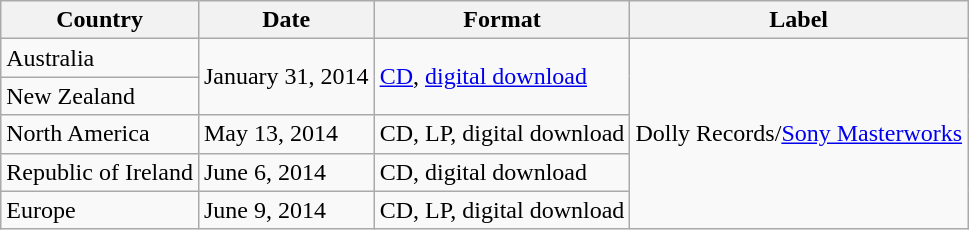<table class="wikitable">
<tr>
<th>Country</th>
<th>Date</th>
<th>Format</th>
<th>Label</th>
</tr>
<tr>
<td>Australia</td>
<td rowspan="2">January 31, 2014</td>
<td rowspan="2"><a href='#'>CD</a>, <a href='#'>digital download</a></td>
<td rowspan="5">Dolly Records/<a href='#'>Sony Masterworks</a></td>
</tr>
<tr>
<td>New Zealand</td>
</tr>
<tr>
<td>North America</td>
<td>May 13, 2014</td>
<td>CD, LP, digital download</td>
</tr>
<tr>
<td>Republic of Ireland</td>
<td>June 6, 2014</td>
<td>CD, digital download</td>
</tr>
<tr>
<td>Europe</td>
<td>June 9, 2014</td>
<td>CD, LP, digital download</td>
</tr>
</table>
